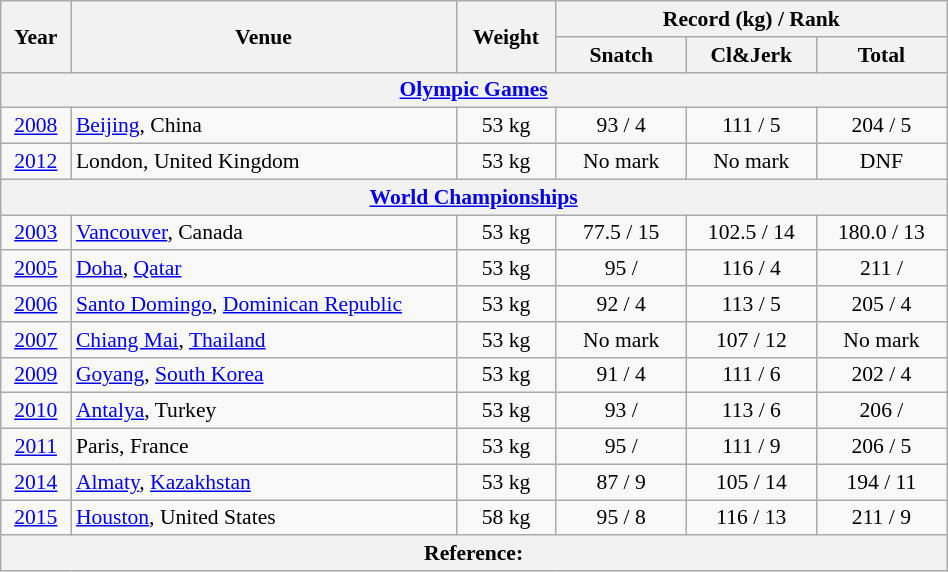<table class="wikitable" style="text-align:center; font-size:90%">
<tr>
<th rowspan=2 width=40>Year</th>
<th rowspan=2 width=250>Venue</th>
<th rowspan=2 width=60>Weight</th>
<th colspan=3>Record (kg) / Rank</th>
</tr>
<tr>
<th width=80>Snatch</th>
<th width=80>Cl&Jerk</th>
<th width=80>Total</th>
</tr>
<tr>
<th colspan=6><a href='#'>Olympic Games</a></th>
</tr>
<tr>
<td><a href='#'>2008</a></td>
<td align=left><a href='#'>Beijing</a>, China</td>
<td>53 kg</td>
<td>93 / 4</td>
<td>111 / 5</td>
<td>204 / 5</td>
</tr>
<tr>
<td><a href='#'>2012</a></td>
<td align=left>London, United Kingdom</td>
<td>53 kg</td>
<td>No mark</td>
<td>No mark</td>
<td>DNF</td>
</tr>
<tr>
<th colspan=6><a href='#'>World Championships</a></th>
</tr>
<tr>
<td><a href='#'>2003</a></td>
<td align=left><a href='#'>Vancouver</a>, Canada</td>
<td>53 kg</td>
<td>77.5 / 15</td>
<td>102.5 / 14</td>
<td>180.0 / 13</td>
</tr>
<tr>
<td><a href='#'>2005</a></td>
<td align=left><a href='#'>Doha</a>, <a href='#'>Qatar</a></td>
<td>53 kg</td>
<td>95 / </td>
<td>116 / 4</td>
<td>211 / </td>
</tr>
<tr>
<td><a href='#'>2006</a></td>
<td align=left><a href='#'>Santo Domingo</a>, <a href='#'>Dominican Republic</a></td>
<td>53 kg</td>
<td>92 / 4</td>
<td>113 / 5</td>
<td>205 / 4</td>
</tr>
<tr>
<td><a href='#'>2007</a></td>
<td align=left><a href='#'>Chiang Mai</a>, <a href='#'>Thailand</a></td>
<td>53 kg</td>
<td>No mark</td>
<td>107 / 12</td>
<td>No mark</td>
</tr>
<tr>
<td><a href='#'>2009</a></td>
<td align=left><a href='#'>Goyang</a>, <a href='#'>South Korea</a></td>
<td>53 kg</td>
<td>91 / 4</td>
<td>111 / 6</td>
<td>202 / 4</td>
</tr>
<tr>
<td><a href='#'>2010</a></td>
<td align=left><a href='#'>Antalya</a>, Turkey</td>
<td>53 kg</td>
<td>93 / </td>
<td>113 / 6</td>
<td>206 / </td>
</tr>
<tr>
<td><a href='#'>2011</a></td>
<td align=left>Paris, France</td>
<td>53 kg</td>
<td>95 / </td>
<td>111 / 9</td>
<td>206 / 5</td>
</tr>
<tr>
<td><a href='#'>2014</a></td>
<td align=left><a href='#'>Almaty</a>, <a href='#'>Kazakhstan</a></td>
<td>53 kg</td>
<td>87 / 9</td>
<td>105 / 14</td>
<td>194 / 11</td>
</tr>
<tr>
<td><a href='#'>2015</a></td>
<td align=left><a href='#'>Houston</a>, United States</td>
<td>58 kg</td>
<td>95 / 8</td>
<td>116 / 13</td>
<td>211 / 9</td>
</tr>
<tr>
<th colspan=6>Reference:</th>
</tr>
</table>
